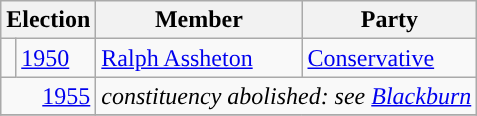<table class="wikitable">
<tr>
<th colspan="2">Election</th>
<th>Member</th>
<th>Party</th>
</tr>
<tr>
<td style="color:inherit;background-color: "></td>
<td><a href='#'>1950</a></td>
<td><a href='#'>Ralph Assheton</a></td>
<td><a href='#'>Conservative</a></td>
</tr>
<tr>
<td colspan=2 align="right"><a href='#'>1955</a></td>
<td colspan="2"><em>constituency abolished: see <a href='#'>Blackburn</a></em></td>
</tr>
<tr>
</tr>
</table>
